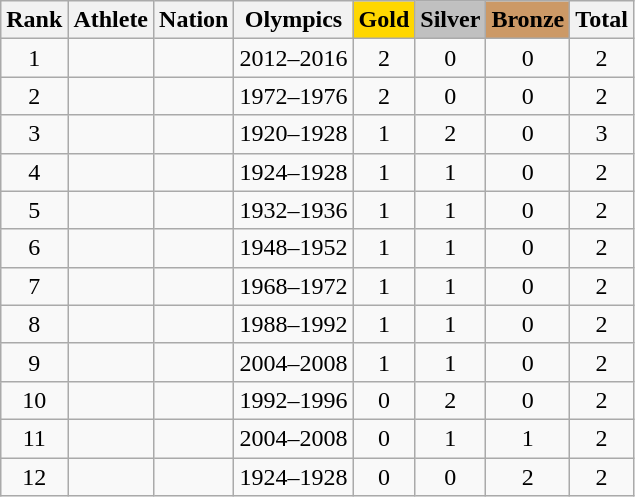<table class="wikitable sortable" style="text-align:center">
<tr>
<th>Rank</th>
<th>Athlete</th>
<th>Nation</th>
<th>Olympics</th>
<th style="background-color:gold">Gold</th>
<th style="background-color:silver">Silver</th>
<th style="background-color:#cc9966">Bronze</th>
<th>Total</th>
</tr>
<tr>
<td>1</td>
<td align=left></td>
<td align=left></td>
<td>2012–2016</td>
<td>2</td>
<td>0</td>
<td>0</td>
<td>2</td>
</tr>
<tr>
<td>2</td>
<td align=left></td>
<td align=left></td>
<td>1972–1976</td>
<td>2</td>
<td>0</td>
<td>0</td>
<td>2</td>
</tr>
<tr>
<td>3</td>
<td align=left></td>
<td align=left></td>
<td>1920–1928</td>
<td>1</td>
<td>2</td>
<td>0</td>
<td>3</td>
</tr>
<tr>
<td>4</td>
<td align=left></td>
<td align=left></td>
<td>1924–1928</td>
<td>1</td>
<td>1</td>
<td>0</td>
<td>2</td>
</tr>
<tr>
<td>5</td>
<td align=left></td>
<td align=left></td>
<td>1932–1936</td>
<td>1</td>
<td>1</td>
<td>0</td>
<td>2</td>
</tr>
<tr>
<td>6</td>
<td align=left></td>
<td align=left></td>
<td>1948–1952</td>
<td>1</td>
<td>1</td>
<td>0</td>
<td>2</td>
</tr>
<tr>
<td>7</td>
<td align=left></td>
<td align=left></td>
<td>1968–1972</td>
<td>1</td>
<td>1</td>
<td>0</td>
<td>2</td>
</tr>
<tr>
<td>8</td>
<td align=left></td>
<td align=left></td>
<td>1988–1992</td>
<td>1</td>
<td>1</td>
<td>0</td>
<td>2</td>
</tr>
<tr>
<td>9</td>
<td align=left></td>
<td align=left></td>
<td>2004–2008</td>
<td>1</td>
<td>1</td>
<td>0</td>
<td>2</td>
</tr>
<tr>
<td>10</td>
<td align=left></td>
<td align=left></td>
<td>1992–1996</td>
<td>0</td>
<td>2</td>
<td>0</td>
<td>2</td>
</tr>
<tr>
<td>11</td>
<td align=left></td>
<td align=left></td>
<td>2004–2008</td>
<td>0</td>
<td>1</td>
<td>1</td>
<td>2</td>
</tr>
<tr>
<td>12</td>
<td align=left></td>
<td align=left></td>
<td>1924–1928</td>
<td>0</td>
<td>0</td>
<td>2</td>
<td>2</td>
</tr>
</table>
